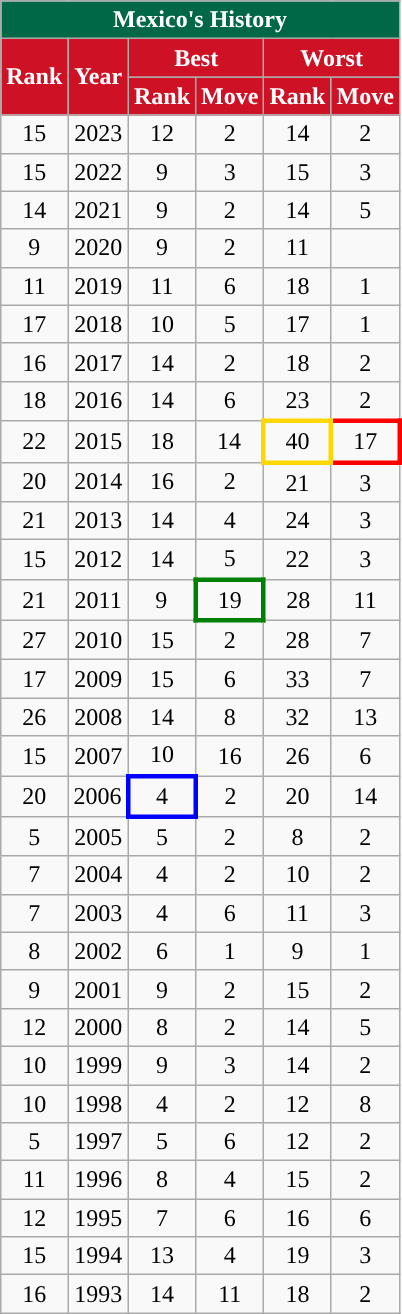<table class="wikitable sortable" style="text-align:center;">
<tr>
<th colspan=9 style="background: #006847; color: #FFFFFF;"> Mexico's <a href='#'></a> History</th>
</tr>
<tr>
<th rowspan=2 style="background-color: #CE1125; color: #FFFFFF;">Rank</th>
<th rowspan=2 style="background-color: #CE1125; color: #FFFFFF;">Year</th>
<th colspan=2 style="background-color: #CE1125; color: #FFFFFF;">Best</th>
<th colspan=2 style="background-color: #CE1125; color: #FFFFFF;">Worst</th>
</tr>
<tr>
<th style="background-color: #CE1125; color: #FFFFFF;">Rank</th>
<th style="background-color: #CE1125; color: #FFFFFF;">Move</th>
<th style="background-color: #CE1125; color: #FFFFFF;">Rank</th>
<th style="background-color: #CE1125; color: #FFFFFF;">Move</th>
</tr>
<tr>
<td>15</td>
<td>2023</td>
<td>12</td>
<td> 2</td>
<td>14</td>
<td> 2</td>
</tr>
<tr>
<td>15</td>
<td>2022</td>
<td>9</td>
<td> 3</td>
<td>15</td>
<td> 3</td>
</tr>
<tr>
<td>14</td>
<td>2021</td>
<td>9</td>
<td> 2</td>
<td>14</td>
<td> 5</td>
</tr>
<tr>
<td>9</td>
<td>2020</td>
<td>9</td>
<td> 2</td>
<td>11</td>
<td></td>
</tr>
<tr>
<td>11</td>
<td>2019</td>
<td>11</td>
<td> 6</td>
<td>18</td>
<td> 1</td>
</tr>
<tr>
<td>17</td>
<td>2018</td>
<td>10</td>
<td> 5</td>
<td>17</td>
<td> 1</td>
</tr>
<tr>
<td>16</td>
<td>2017</td>
<td>14</td>
<td> 2</td>
<td>18</td>
<td> 2</td>
</tr>
<tr>
<td>18</td>
<td>2016</td>
<td>14</td>
<td> 6</td>
<td>23</td>
<td> 2</td>
</tr>
<tr>
<td>22</td>
<td>2015</td>
<td>18</td>
<td> 14</td>
<td style="border: 3px solid gold">40</td>
<td style="border: 3px solid red"> 17</td>
</tr>
<tr>
<td>20</td>
<td>2014</td>
<td>16</td>
<td> 2</td>
<td>21</td>
<td> 3</td>
</tr>
<tr>
<td>21</td>
<td>2013</td>
<td>14</td>
<td> 4</td>
<td>24</td>
<td> 3</td>
</tr>
<tr>
<td>15</td>
<td>2012</td>
<td>14</td>
<td> 5</td>
<td>22</td>
<td> 3</td>
</tr>
<tr>
<td>21</td>
<td>2011</td>
<td>9</td>
<td style="border: 3px solid green"> 19</td>
<td>28</td>
<td> 11</td>
</tr>
<tr>
<td>27</td>
<td>2010</td>
<td>15</td>
<td> 2</td>
<td>28</td>
<td> 7</td>
</tr>
<tr>
<td>17</td>
<td>2009</td>
<td>15</td>
<td> 6</td>
<td>33</td>
<td> 7</td>
</tr>
<tr>
<td>26</td>
<td>2008</td>
<td>14</td>
<td> 8</td>
<td>32</td>
<td> 13</td>
</tr>
<tr>
<td>15</td>
<td>2007</td>
<td>10</td>
<td> 16</td>
<td>26</td>
<td> 6</td>
</tr>
<tr>
<td>20</td>
<td>2006</td>
<td style="border: 3px solid blue">4</td>
<td> 2</td>
<td>20</td>
<td> 14</td>
</tr>
<tr>
<td>5</td>
<td>2005</td>
<td>5</td>
<td> 2</td>
<td>8</td>
<td> 2</td>
</tr>
<tr>
<td>7</td>
<td>2004</td>
<td>4</td>
<td> 2</td>
<td>10</td>
<td> 2</td>
</tr>
<tr>
<td>7</td>
<td>2003</td>
<td>4</td>
<td> 6</td>
<td>11</td>
<td> 3</td>
</tr>
<tr>
<td>8</td>
<td>2002</td>
<td>6</td>
<td> 1</td>
<td>9</td>
<td> 1</td>
</tr>
<tr>
<td>9</td>
<td>2001</td>
<td>9</td>
<td> 2</td>
<td>15</td>
<td> 2</td>
</tr>
<tr>
<td>12</td>
<td>2000</td>
<td>8</td>
<td> 2</td>
<td>14</td>
<td> 5</td>
</tr>
<tr>
<td>10</td>
<td>1999</td>
<td>9</td>
<td> 3</td>
<td>14</td>
<td> 2</td>
</tr>
<tr>
<td>10</td>
<td>1998</td>
<td>4</td>
<td> 2</td>
<td>12</td>
<td> 8</td>
</tr>
<tr>
<td>5</td>
<td>1997</td>
<td>5</td>
<td> 6</td>
<td>12</td>
<td> 2</td>
</tr>
<tr>
<td>11</td>
<td>1996</td>
<td>8</td>
<td> 4</td>
<td>15</td>
<td> 2</td>
</tr>
<tr>
<td>12</td>
<td>1995</td>
<td>7</td>
<td> 6</td>
<td>16</td>
<td> 6</td>
</tr>
<tr>
<td>15</td>
<td>1994</td>
<td>13</td>
<td> 4</td>
<td>19</td>
<td> 3</td>
</tr>
<tr>
<td>16</td>
<td>1993</td>
<td>14</td>
<td> 11</td>
<td>18</td>
<td> 2</td>
</tr>
</table>
